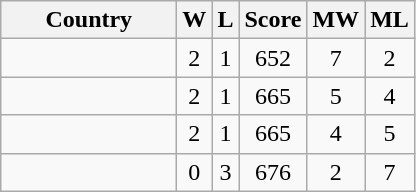<table class="wikitable sortable" style="text-align:center">
<tr>
<th width=110>Country</th>
<th>W</th>
<th>L</th>
<th>Score</th>
<th>MW</th>
<th>ML</th>
</tr>
<tr>
<td align=left><strong></strong></td>
<td>2</td>
<td>1</td>
<td>652</td>
<td>7</td>
<td>2</td>
</tr>
<tr>
<td align=left></td>
<td>2</td>
<td>1</td>
<td>665</td>
<td>5</td>
<td>4</td>
</tr>
<tr>
<td align=left></td>
<td>2</td>
<td>1</td>
<td>665</td>
<td>4</td>
<td>5</td>
</tr>
<tr>
<td align=left></td>
<td>0</td>
<td>3</td>
<td>676</td>
<td>2</td>
<td>7</td>
</tr>
</table>
